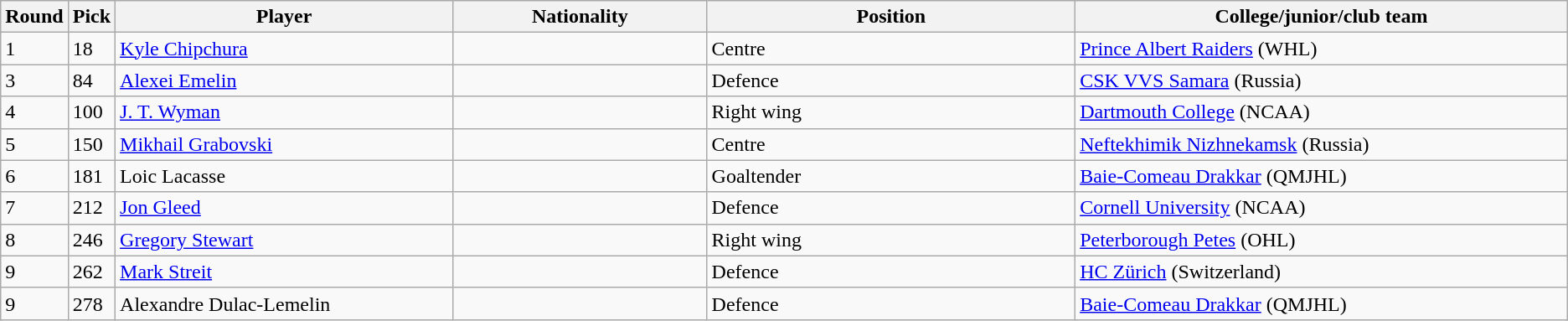<table class="wikitable">
<tr>
<th bgcolor="#DDDDFF" width="2.75%">Round</th>
<th bgcolor="#DDDDFF" width="2.75%">Pick</th>
<th bgcolor="#DDDDFF" width="22.0%">Player</th>
<th bgcolor="#DDDDFF" width="16.5%">Nationality</th>
<th bgcolor="#DDDDFF" width="24.0%">Position</th>
<th bgcolor="#DDDDFF" width="100.0%">College/junior/club team</th>
</tr>
<tr>
<td>1</td>
<td>18</td>
<td><a href='#'>Kyle Chipchura</a></td>
<td></td>
<td>Centre</td>
<td><a href='#'>Prince Albert Raiders</a> (WHL)</td>
</tr>
<tr>
<td>3</td>
<td>84</td>
<td><a href='#'>Alexei Emelin</a></td>
<td></td>
<td>Defence</td>
<td><a href='#'>CSK VVS Samara</a> (Russia)</td>
</tr>
<tr>
<td>4</td>
<td>100</td>
<td><a href='#'>J. T. Wyman</a></td>
<td></td>
<td>Right wing</td>
<td><a href='#'>Dartmouth College</a> (NCAA)</td>
</tr>
<tr>
<td>5</td>
<td>150</td>
<td><a href='#'>Mikhail Grabovski</a></td>
<td></td>
<td>Centre</td>
<td><a href='#'>Neftekhimik Nizhnekamsk</a> (Russia)</td>
</tr>
<tr>
<td>6</td>
<td>181</td>
<td>Loic Lacasse</td>
<td></td>
<td>Goaltender</td>
<td><a href='#'>Baie-Comeau Drakkar</a> (QMJHL)</td>
</tr>
<tr>
<td>7</td>
<td>212</td>
<td><a href='#'>Jon Gleed</a></td>
<td></td>
<td>Defence</td>
<td><a href='#'>Cornell University</a> (NCAA)</td>
</tr>
<tr>
<td>8</td>
<td>246</td>
<td><a href='#'>Gregory Stewart</a></td>
<td></td>
<td>Right wing</td>
<td><a href='#'>Peterborough Petes</a> (OHL)</td>
</tr>
<tr>
<td>9</td>
<td>262</td>
<td><a href='#'>Mark Streit</a></td>
<td></td>
<td>Defence</td>
<td><a href='#'>HC Zürich</a> (Switzerland)</td>
</tr>
<tr>
<td>9</td>
<td>278</td>
<td>Alexandre Dulac-Lemelin</td>
<td></td>
<td>Defence</td>
<td><a href='#'>Baie-Comeau Drakkar</a> (QMJHL)</td>
</tr>
</table>
